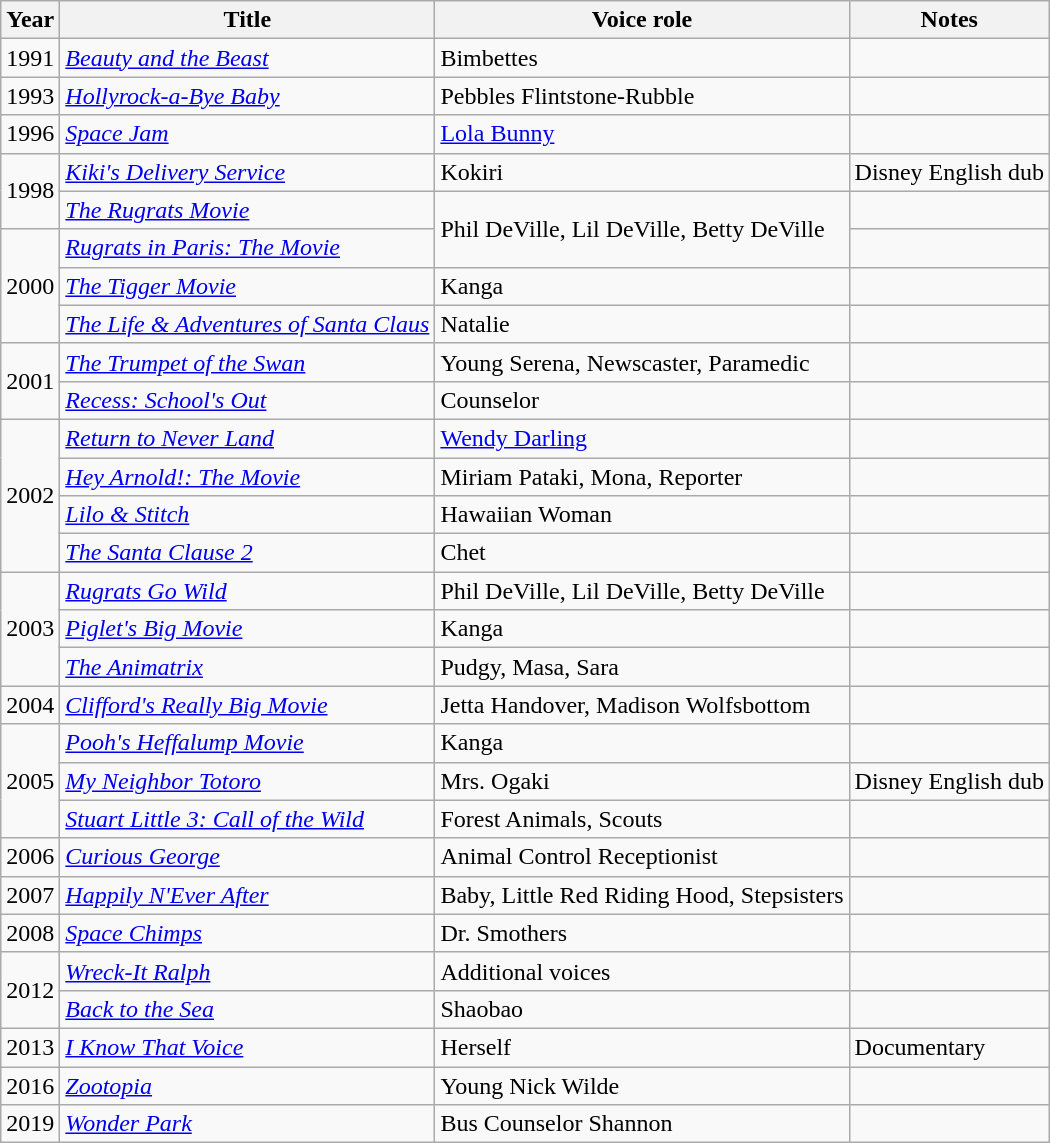<table class="wikitable sortable">
<tr>
<th>Year</th>
<th>Title</th>
<th>Voice role</th>
<th>Notes</th>
</tr>
<tr>
<td>1991</td>
<td><em><a href='#'>Beauty and the Beast</a></em></td>
<td>Bimbettes</td>
<td></td>
</tr>
<tr>
<td>1993</td>
<td><em><a href='#'>Hollyrock-a-Bye Baby</a></em></td>
<td>Pebbles Flintstone-Rubble</td>
<td></td>
</tr>
<tr>
<td>1996</td>
<td><em><a href='#'>Space Jam</a></em></td>
<td><a href='#'>Lola Bunny</a></td>
<td></td>
</tr>
<tr>
<td rowspan="2">1998</td>
<td><em><a href='#'>Kiki's Delivery Service</a></em></td>
<td>Kokiri</td>
<td>Disney English dub</td>
</tr>
<tr>
<td><em><a href='#'>The Rugrats Movie</a></em></td>
<td rowspan="2">Phil DeVille, Lil DeVille, Betty DeVille</td>
<td></td>
</tr>
<tr>
<td rowspan="3">2000</td>
<td><em><a href='#'>Rugrats in Paris: The Movie</a></em></td>
<td></td>
</tr>
<tr>
<td><em><a href='#'>The Tigger Movie</a></em></td>
<td>Kanga</td>
<td></td>
</tr>
<tr>
<td><em><a href='#'>The Life & Adventures of Santa Claus</a></em></td>
<td>Natalie</td>
<td></td>
</tr>
<tr>
<td rowspan=2>2001</td>
<td><em><a href='#'>The Trumpet of the Swan</a></em></td>
<td>Young Serena, Newscaster, Paramedic</td>
<td></td>
</tr>
<tr>
<td><em><a href='#'>Recess: School's Out</a></em></td>
<td>Counselor</td>
<td></td>
</tr>
<tr>
<td rowspan=4>2002</td>
<td><em><a href='#'>Return to Never Land</a></em></td>
<td><a href='#'>Wendy Darling</a></td>
<td></td>
</tr>
<tr>
<td><em><a href='#'>Hey Arnold!: The Movie</a></em></td>
<td>Miriam Pataki, Mona, Reporter</td>
<td></td>
</tr>
<tr>
<td><em><a href='#'>Lilo & Stitch</a></em></td>
<td>Hawaiian Woman</td>
<td></td>
</tr>
<tr>
<td><em><a href='#'>The Santa Clause 2</a></em></td>
<td>Chet</td>
<td></td>
</tr>
<tr>
<td rowspan="3">2003</td>
<td><em><a href='#'>Rugrats Go Wild</a></em></td>
<td>Phil DeVille, Lil DeVille, Betty DeVille</td>
<td></td>
</tr>
<tr>
<td><em><a href='#'>Piglet's Big Movie</a></em></td>
<td>Kanga</td>
<td></td>
</tr>
<tr>
<td><em><a href='#'>The Animatrix</a></em></td>
<td>Pudgy, Masa, Sara</td>
<td></td>
</tr>
<tr>
<td>2004</td>
<td><em><a href='#'>Clifford's Really Big Movie</a></em></td>
<td>Jetta Handover, Madison Wolfsbottom</td>
<td></td>
</tr>
<tr>
<td rowspan="3">2005</td>
<td><em><a href='#'>Pooh's Heffalump Movie</a></em></td>
<td>Kanga</td>
<td></td>
</tr>
<tr>
<td><em><a href='#'>My Neighbor Totoro</a></em></td>
<td>Mrs. Ogaki</td>
<td>Disney English dub</td>
</tr>
<tr>
<td><em><a href='#'>Stuart Little 3: Call of the Wild</a></em></td>
<td>Forest Animals, Scouts</td>
<td></td>
</tr>
<tr>
<td>2006</td>
<td><em><a href='#'>Curious George</a></em></td>
<td>Animal Control Receptionist</td>
<td></td>
</tr>
<tr>
<td>2007</td>
<td><em><a href='#'>Happily N'Ever After</a></em></td>
<td>Baby, Little Red Riding Hood, Stepsisters</td>
<td></td>
</tr>
<tr>
<td>2008</td>
<td><em><a href='#'>Space Chimps</a></em></td>
<td>Dr. Smothers</td>
<td></td>
</tr>
<tr>
<td rowspan="2">2012</td>
<td><em><a href='#'>Wreck-It Ralph</a></em></td>
<td>Additional voices</td>
<td></td>
</tr>
<tr>
<td><em><a href='#'>Back to the Sea</a></em></td>
<td>Shaobao</td>
<td></td>
</tr>
<tr>
<td>2013</td>
<td><em><a href='#'>I Know That Voice</a></em></td>
<td>Herself</td>
<td>Documentary</td>
</tr>
<tr>
<td>2016</td>
<td><em><a href='#'>Zootopia</a></em></td>
<td>Young Nick Wilde</td>
<td></td>
</tr>
<tr>
<td>2019</td>
<td><em><a href='#'>Wonder Park</a></em></td>
<td>Bus Counselor Shannon</td>
<td></td>
</tr>
</table>
